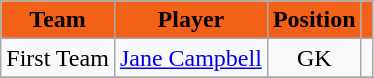<table class=wikitable style="text-align: center">
<tr>
<th style="background:#f36018; color:black;">Team</th>
<th style="background:#f36018; color:black;">Player</th>
<th style="background:#f36018; color:black;">Position</th>
<th style="background:#f36018; color:black;"></th>
</tr>
<tr>
<td>First Team</td>
<td align=left> <a href='#'>Jane Campbell</a></td>
<td>GK</td>
<td></td>
</tr>
<tr>
</tr>
</table>
